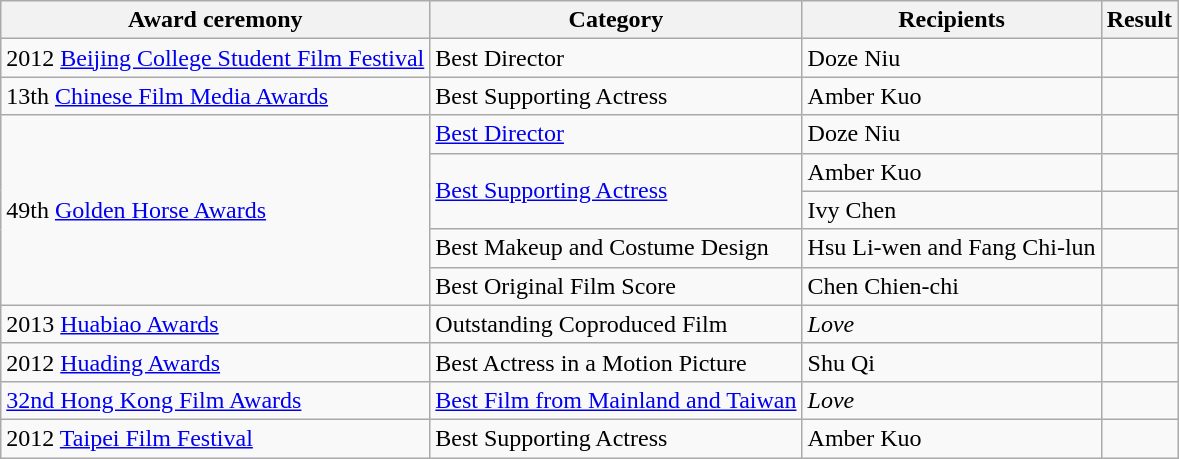<table class="wikitable sortable">
<tr>
<th>Award ceremony</th>
<th>Category</th>
<th>Recipients</th>
<th>Result</th>
</tr>
<tr>
<td>2012 <a href='#'>Beijing College Student Film Festival</a></td>
<td>Best Director</td>
<td>Doze Niu</td>
<td></td>
</tr>
<tr>
<td>13th <a href='#'>Chinese Film Media Awards</a></td>
<td>Best Supporting Actress</td>
<td>Amber Kuo</td>
<td></td>
</tr>
<tr>
<td rowspan="5">49th <a href='#'>Golden Horse Awards</a></td>
<td><a href='#'>Best Director</a></td>
<td>Doze Niu</td>
<td></td>
</tr>
<tr>
<td rowspan="2"><a href='#'>Best Supporting Actress</a></td>
<td>Amber Kuo</td>
<td></td>
</tr>
<tr>
<td>Ivy Chen</td>
<td></td>
</tr>
<tr>
<td>Best Makeup and Costume Design</td>
<td>Hsu Li-wen and Fang Chi-lun</td>
<td></td>
</tr>
<tr>
<td>Best Original Film Score</td>
<td>Chen Chien-chi</td>
<td></td>
</tr>
<tr>
<td>2013 <a href='#'>Huabiao Awards</a></td>
<td>Outstanding Coproduced Film</td>
<td><em>Love</em></td>
<td></td>
</tr>
<tr>
<td>2012 <a href='#'>Huading Awards</a></td>
<td>Best Actress in a Motion Picture</td>
<td>Shu Qi</td>
<td></td>
</tr>
<tr>
<td><a href='#'>32nd Hong Kong Film Awards</a></td>
<td><a href='#'>Best Film from Mainland and Taiwan</a></td>
<td><em>Love</em></td>
<td></td>
</tr>
<tr>
<td>2012 <a href='#'>Taipei Film Festival</a></td>
<td>Best Supporting Actress</td>
<td>Amber Kuo</td>
<td></td>
</tr>
</table>
